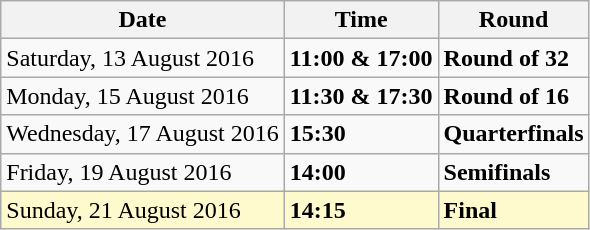<table class="wikitable">
<tr>
<th>Date</th>
<th>Time</th>
<th>Round</th>
</tr>
<tr>
<td>Saturday, 13 August 2016</td>
<td><strong>11:00 & 17:00</strong></td>
<td><strong>Round of 32</strong></td>
</tr>
<tr>
<td>Monday, 15 August 2016</td>
<td><strong>11:30 & 17:30</strong></td>
<td><strong>Round of 16</strong></td>
</tr>
<tr>
<td>Wednesday, 17 August 2016</td>
<td><strong>15:30</strong></td>
<td><strong>Quarterfinals</strong></td>
</tr>
<tr>
<td>Friday, 19 August 2016</td>
<td><strong>14:00</strong></td>
<td><strong>Semifinals</strong></td>
</tr>
<tr>
<td style=background:lemonchiffon>Sunday, 21 August 2016</td>
<td style=background:lemonchiffon><strong>14:15</strong></td>
<td style=background:lemonchiffon><strong>Final</strong></td>
</tr>
</table>
